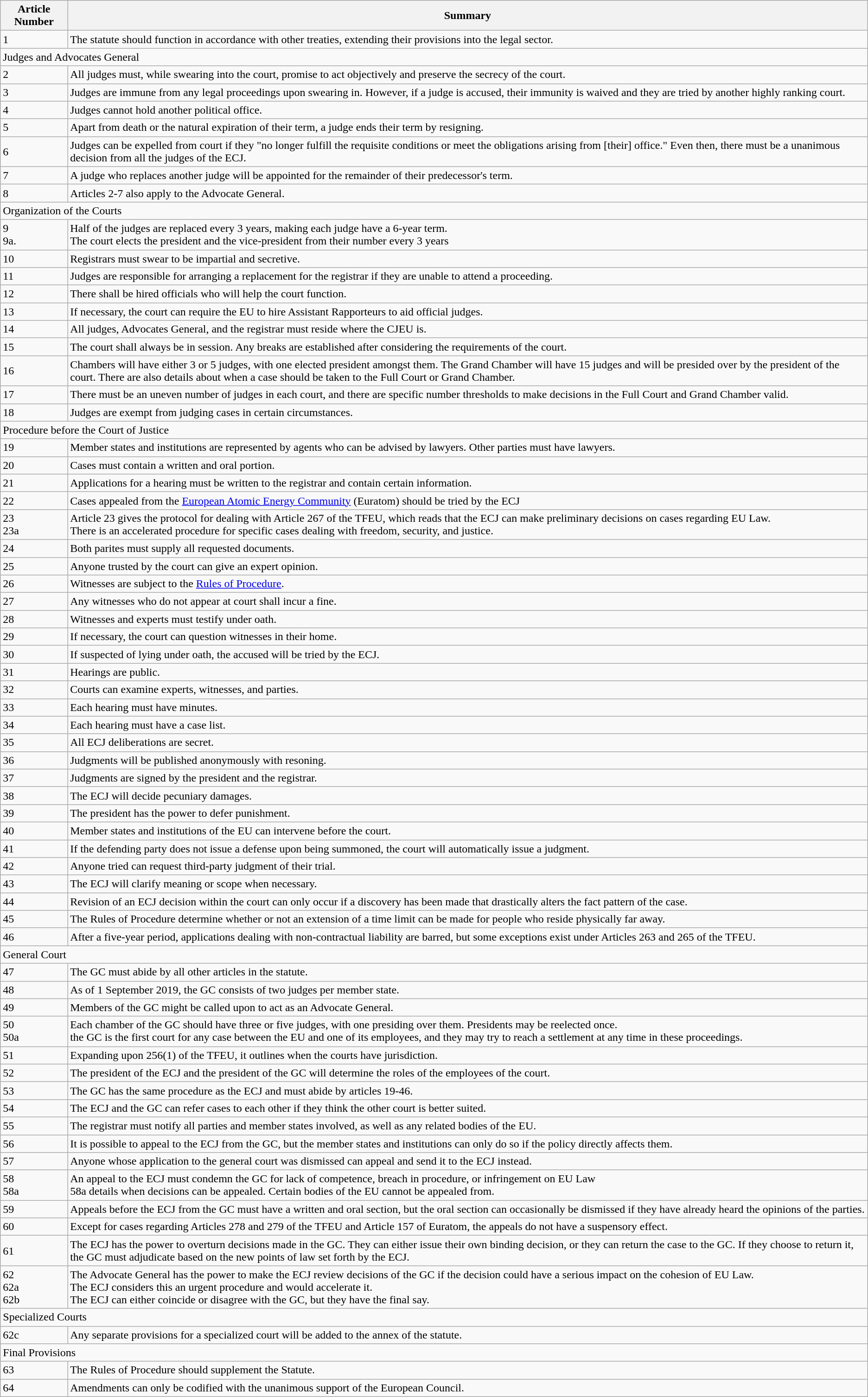<table class="wikitable">
<tr>
<th>Article Number</th>
<th>Summary</th>
</tr>
<tr>
<td>1</td>
<td>The statute should function in accordance with other treaties, extending their provisions into the legal sector.</td>
</tr>
<tr>
<td colspan="2">Judges and Advocates General</td>
</tr>
<tr>
<td>2</td>
<td>All judges must, while swearing into the court, promise to act objectively and preserve the secrecy of the court.</td>
</tr>
<tr>
<td>3</td>
<td>Judges are immune from any legal proceedings upon swearing in. However, if a judge is accused, their immunity is waived and they are tried by another highly ranking court.</td>
</tr>
<tr>
<td>4</td>
<td>Judges cannot hold another political office.</td>
</tr>
<tr>
<td>5</td>
<td>Apart from death or the natural expiration of their term, a judge ends their term by resigning.</td>
</tr>
<tr>
<td>6</td>
<td>Judges can be expelled from court if they "no longer fulfill the requisite conditions or meet the obligations arising from [their] office." Even then, there must be a unanimous decision from all the judges of the ECJ.</td>
</tr>
<tr>
<td>7</td>
<td>A judge who replaces another judge will be appointed for the remainder of their predecessor's term.</td>
</tr>
<tr>
<td>8</td>
<td>Articles 2-7 also apply to the Advocate General.</td>
</tr>
<tr>
<td colspan="2">Organization of the Courts</td>
</tr>
<tr>
<td>9<br>9a.</td>
<td>Half of the judges are replaced every 3 years, making each judge have a 6-year term.<br>The court elects the president and the vice-president from their number every 3 years</td>
</tr>
<tr>
<td>10</td>
<td>Registrars must swear to be impartial and secretive.</td>
</tr>
<tr>
<td>11</td>
<td>Judges are responsible for arranging a replacement for the registrar if they are unable to attend a proceeding.</td>
</tr>
<tr>
<td>12</td>
<td>There shall be hired officials who will help the court function.</td>
</tr>
<tr>
<td>13</td>
<td>If necessary, the court can require the EU to hire Assistant Rapporteurs to aid official judges.</td>
</tr>
<tr>
<td>14</td>
<td>All judges, Advocates General, and the registrar must reside where the CJEU is.</td>
</tr>
<tr>
<td>15</td>
<td>The court shall always be in session. Any breaks are established after considering the requirements of the court.</td>
</tr>
<tr>
<td>16</td>
<td>Chambers will have either 3 or 5 judges, with one elected president amongst them. The Grand Chamber will have 15 judges and will be presided over by the president of the court. There are also details about when a case should be taken to the Full Court or Grand Chamber.</td>
</tr>
<tr>
<td>17</td>
<td>There must be an uneven number of judges in each court, and there are specific number thresholds to make decisions in the Full Court and Grand Chamber valid.</td>
</tr>
<tr>
<td>18</td>
<td>Judges are exempt from judging cases in certain circumstances.</td>
</tr>
<tr>
<td colspan="2">Procedure before the Court of Justice</td>
</tr>
<tr>
<td>19</td>
<td>Member states and institutions are represented by agents who can be advised by lawyers. Other parties must have lawyers.</td>
</tr>
<tr>
<td>20</td>
<td>Cases must contain a written and oral portion.</td>
</tr>
<tr>
<td>21</td>
<td>Applications for a hearing must be written to the registrar and contain certain information.</td>
</tr>
<tr>
<td>22</td>
<td>Cases appealed from the <a href='#'>European Atomic Energy Community</a> (Euratom) should be tried by the ECJ</td>
</tr>
<tr>
<td>23<br>23a</td>
<td>Article 23 gives the protocol for dealing with Article 267 of the TFEU, which reads that the ECJ can make preliminary decisions on cases regarding EU Law.<br>There is an accelerated procedure for specific cases dealing with freedom, security, and justice.</td>
</tr>
<tr>
<td>24</td>
<td>Both parites must supply all requested documents.</td>
</tr>
<tr>
<td>25</td>
<td>Anyone trusted by the court can give an expert opinion.</td>
</tr>
<tr>
<td>26</td>
<td>Witnesses are subject to the <a href='#'>Rules of Procedure</a>.</td>
</tr>
<tr>
<td>27</td>
<td>Any witnesses who do not appear at court shall incur a fine.</td>
</tr>
<tr>
<td>28</td>
<td>Witnesses and experts must testify under oath.</td>
</tr>
<tr>
<td>29</td>
<td>If necessary, the court can question witnesses in their home.</td>
</tr>
<tr>
<td>30</td>
<td>If suspected of lying under oath, the accused will be tried by the ECJ.</td>
</tr>
<tr>
<td>31</td>
<td>Hearings are public.</td>
</tr>
<tr>
<td>32</td>
<td>Courts can examine experts, witnesses, and parties.</td>
</tr>
<tr>
<td>33</td>
<td>Each hearing must have minutes.</td>
</tr>
<tr>
<td>34</td>
<td>Each hearing must have a case list.</td>
</tr>
<tr>
<td>35</td>
<td>All ECJ deliberations are secret.</td>
</tr>
<tr>
<td>36</td>
<td>Judgments will be published anonymously with resoning.</td>
</tr>
<tr>
<td>37</td>
<td>Judgments are signed by the president and the registrar.</td>
</tr>
<tr>
<td>38</td>
<td>The ECJ will decide pecuniary damages.</td>
</tr>
<tr>
<td>39</td>
<td>The president has the power to defer punishment.</td>
</tr>
<tr>
<td>40</td>
<td>Member states and institutions of the EU can intervene before the court.</td>
</tr>
<tr>
<td>41</td>
<td>If the defending party does not issue a defense upon being summoned, the court will automatically issue a judgment.</td>
</tr>
<tr>
<td>42</td>
<td>Anyone tried can request third-party judgment of their trial.</td>
</tr>
<tr>
<td>43</td>
<td>The ECJ will clarify meaning or scope when necessary.</td>
</tr>
<tr>
<td>44</td>
<td>Revision of an ECJ decision within the court can only occur if a discovery has been made that drastically alters the fact pattern of the case.</td>
</tr>
<tr>
<td>45</td>
<td>The Rules of Procedure determine whether or not an extension of a time limit can be made for people who reside physically far away.</td>
</tr>
<tr>
<td>46</td>
<td>After a five-year period, applications dealing with non-contractual liability are barred, but some exceptions exist under Articles 263 and 265 of the TFEU.</td>
</tr>
<tr>
<td colspan="2">General Court</td>
</tr>
<tr>
<td>47</td>
<td>The GC must abide by all other articles in the statute.</td>
</tr>
<tr>
<td>48</td>
<td>As of 1 September 2019, the GC consists of two judges per member state.</td>
</tr>
<tr>
<td>49</td>
<td>Members of the GC might be called upon to act as an Advocate General.</td>
</tr>
<tr>
<td>50<br>50a</td>
<td>Each chamber of the GC should have three or five judges, with one presiding over them. Presidents may be reelected once.<br>the GC is the first court for any case between the EU and one of its employees, and they may try to reach a settlement at any time in these proceedings.</td>
</tr>
<tr>
<td>51</td>
<td>Expanding upon 256(1) of the TFEU, it outlines when the courts have jurisdiction.</td>
</tr>
<tr>
<td>52</td>
<td>The president of the ECJ and the president of the GC will determine the roles of the employees of the court.</td>
</tr>
<tr>
<td>53</td>
<td>The GC has the same procedure as the ECJ and must abide by articles 19-46.</td>
</tr>
<tr>
<td>54</td>
<td>The ECJ and the GC can refer cases to each other if they think the other court is better suited.</td>
</tr>
<tr>
<td>55</td>
<td>The registrar must notify all parties and member states involved, as well as any related bodies of the EU.</td>
</tr>
<tr>
<td>56</td>
<td>It is possible to appeal to the ECJ from the GC, but the member states and institutions can only do so if the policy directly affects them.</td>
</tr>
<tr>
<td>57</td>
<td>Anyone whose application to the general court was dismissed can appeal and send it to the ECJ instead.</td>
</tr>
<tr>
<td>58<br>58a</td>
<td>An appeal to the ECJ must condemn the GC for lack of competence, breach in procedure, or infringement on EU Law<br>58a details when decisions can be appealed. Certain bodies of the EU cannot be appealed from.</td>
</tr>
<tr>
<td>59</td>
<td>Appeals before the ECJ from the GC must have a written and oral section, but the oral section can occasionally be dismissed if they have already heard the opinions of the parties.</td>
</tr>
<tr>
<td>60</td>
<td>Except for cases regarding Articles 278 and 279 of the TFEU and Article 157 of Euratom, the appeals do not have a suspensory effect.</td>
</tr>
<tr>
<td>61</td>
<td>The ECJ has the power to overturn decisions made in the GC. They can either issue their own binding decision, or they can return the case to the GC. If they choose to return it, the GC must adjudicate based on the new points of law set forth by the ECJ.</td>
</tr>
<tr>
<td>62<br>62a<br>62b</td>
<td>The Advocate General has the power to make the ECJ review decisions of the GC if the decision could have a serious impact on the cohesion of EU Law.<br>The ECJ considers this an urgent procedure and would accelerate it.<br>The ECJ can either coincide or disagree with the GC, but they have the final say.</td>
</tr>
<tr>
<td colspan="2">Specialized Courts</td>
</tr>
<tr>
<td>62c</td>
<td>Any separate provisions for a specialized court will be added to the annex of the statute.</td>
</tr>
<tr>
<td colspan="2">Final Provisions</td>
</tr>
<tr>
<td>63</td>
<td>The Rules of Procedure should supplement the Statute.</td>
</tr>
<tr>
<td>64</td>
<td>Amendments can only be codified with the unanimous support of the European Council.</td>
</tr>
</table>
